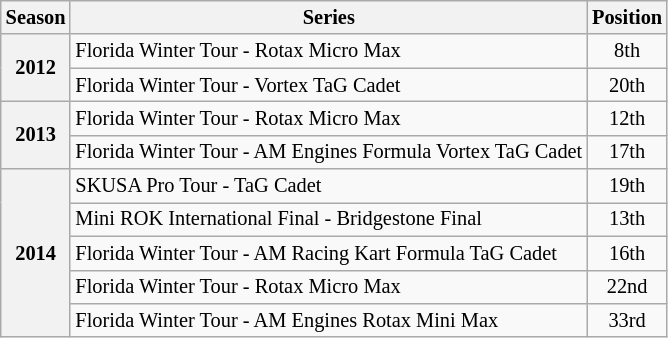<table class="wikitable" style="font-size: 85%; text-align:center">
<tr>
<th>Season</th>
<th>Series</th>
<th>Position</th>
</tr>
<tr>
<th rowspan=2>2012</th>
<td align="left">Florida Winter Tour - Rotax Micro Max</td>
<td>8th</td>
</tr>
<tr>
<td align="left">Florida Winter Tour - Vortex TaG Cadet</td>
<td>20th</td>
</tr>
<tr>
<th rowspan=2>2013</th>
<td align="left">Florida Winter Tour - Rotax Micro Max</td>
<td>12th</td>
</tr>
<tr>
<td align="left">Florida Winter Tour - AM Engines Formula Vortex TaG Cadet</td>
<td>17th</td>
</tr>
<tr>
<th rowspan=5>2014</th>
<td align="left">SKUSA Pro Tour - TaG Cadet</td>
<td>19th</td>
</tr>
<tr>
<td align="left">Mini ROK International Final - Bridgestone Final</td>
<td>13th</td>
</tr>
<tr>
<td align="left">Florida Winter Tour - AM Racing Kart Formula TaG Cadet</td>
<td>16th</td>
</tr>
<tr>
<td align="left">Florida Winter Tour - Rotax Micro Max</td>
<td>22nd</td>
</tr>
<tr>
<td align="left">Florida Winter Tour - AM Engines Rotax Mini Max</td>
<td>33rd</td>
</tr>
</table>
